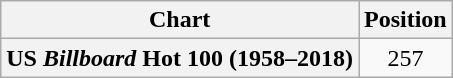<table class="wikitable plainrowheaders">
<tr>
<th scope="col">Chart</th>
<th scope="col">Position</th>
</tr>
<tr>
<th scope="row">US <em>Billboard</em> Hot 100 (1958–2018)</th>
<td style="text-align:center;">257</td>
</tr>
</table>
